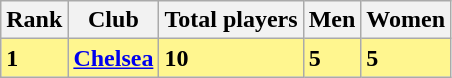<table class="wikitable plainrowheaders sortable">
<tr>
<th>Rank</th>
<th>Club</th>
<th>Total players</th>
<th>Men</th>
<th>Women</th>
</tr>
<tr style="background-color:#FFF68F;font-weight:bold">
<td>1</td>
<td> <a href='#'>Chelsea</a></td>
<td>10</td>
<td>5</td>
<td>5</td>
</tr>
</table>
